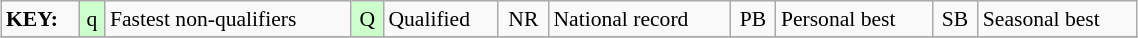<table class="wikitable" style="margin:0.5em auto; font-size:90%;position:relative;" width=60%>
<tr>
<td><strong>KEY:</strong></td>
<td bgcolor=ccffcc align=center>q</td>
<td>Fastest non-qualifiers</td>
<td bgcolor=ccffcc align=center>Q</td>
<td>Qualified</td>
<td align=center>NR</td>
<td>National record</td>
<td align=center>PB</td>
<td>Personal best</td>
<td align=center>SB</td>
<td>Seasonal best</td>
</tr>
<tr>
</tr>
</table>
